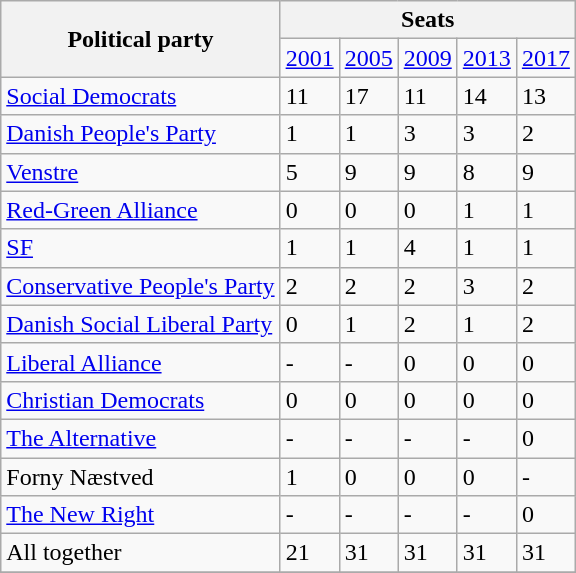<table class="wikitable">
<tr>
<th rowspan="2">Political party</th>
<th colspan="5">Seats</th>
</tr>
<tr>
<td><a href='#'>2001</a></td>
<td><a href='#'>2005</a></td>
<td><a href='#'>2009</a></td>
<td><a href='#'>2013</a></td>
<td><a href='#'>2017</a></td>
</tr>
<tr>
<td><a href='#'>Social Democrats</a></td>
<td>11</td>
<td>17</td>
<td>11</td>
<td>14</td>
<td>13</td>
</tr>
<tr>
<td><a href='#'>Danish People's Party</a></td>
<td>1</td>
<td>1</td>
<td>3</td>
<td>3</td>
<td>2</td>
</tr>
<tr>
<td><a href='#'>Venstre</a></td>
<td>5</td>
<td>9</td>
<td>9</td>
<td>8</td>
<td>9</td>
</tr>
<tr>
<td><a href='#'>Red-Green Alliance</a></td>
<td>0</td>
<td>0</td>
<td>0</td>
<td>1</td>
<td>1</td>
</tr>
<tr>
<td><a href='#'>SF</a></td>
<td>1</td>
<td>1</td>
<td>4</td>
<td>1</td>
<td>1</td>
</tr>
<tr>
<td><a href='#'>Conservative People's Party</a></td>
<td>2</td>
<td>2</td>
<td>2</td>
<td>3</td>
<td>2</td>
</tr>
<tr>
<td><a href='#'>Danish Social Liberal Party</a></td>
<td>0</td>
<td>1</td>
<td>2</td>
<td>1</td>
<td>2</td>
</tr>
<tr>
<td><a href='#'>Liberal Alliance</a></td>
<td>-</td>
<td>-</td>
<td>0</td>
<td>0</td>
<td>0</td>
</tr>
<tr>
<td><a href='#'>Christian Democrats</a></td>
<td>0</td>
<td>0</td>
<td>0</td>
<td>0</td>
<td>0</td>
</tr>
<tr>
<td><a href='#'>The Alternative</a></td>
<td>-</td>
<td>-</td>
<td>-</td>
<td>-</td>
<td>0</td>
</tr>
<tr>
<td>Forny Næstved</td>
<td>1</td>
<td>0</td>
<td>0</td>
<td>0</td>
<td>-</td>
</tr>
<tr>
<td><a href='#'>The New Right</a></td>
<td>-</td>
<td>-</td>
<td>-</td>
<td>-</td>
<td>0</td>
</tr>
<tr>
<td>All together</td>
<td>21</td>
<td>31</td>
<td>31</td>
<td>31</td>
<td>31</td>
</tr>
<tr>
</tr>
</table>
